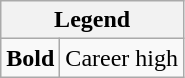<table class="wikitable mw-collapsible mw-collapsed">
<tr>
<th colspan="2">Legend</th>
</tr>
<tr>
<td><strong>Bold</strong></td>
<td>Career high</td>
</tr>
</table>
